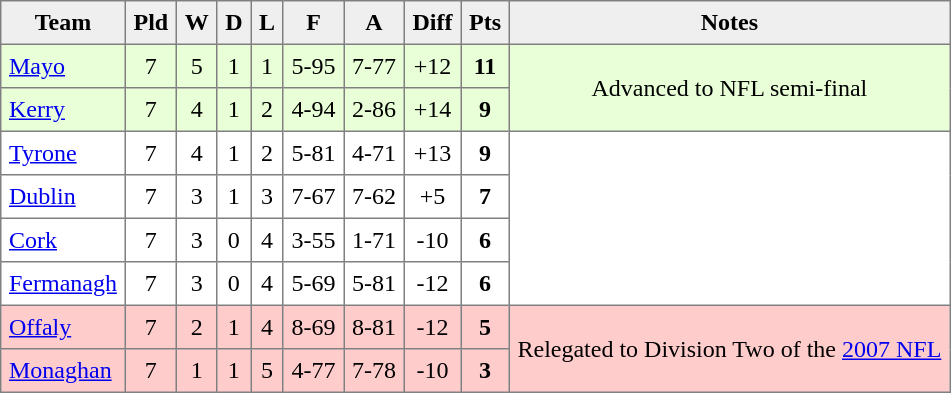<table style=border-collapse:collapse border=1 cellspacing=0 cellpadding=5>
<tr align=center bgcolor=#efefef>
<th>Team</th>
<th>Pld</th>
<th>W</th>
<th>D</th>
<th>L</th>
<th>F</th>
<th>A</th>
<th>Diff</th>
<th>Pts</th>
<th>Notes</th>
</tr>
<tr align=center style="background:#E8FFD8;">
<td style="text-align:left;"><a href='#'>Mayo</a></td>
<td>7</td>
<td>5</td>
<td>1</td>
<td>1</td>
<td>5-95</td>
<td>7-77</td>
<td>+12</td>
<td><strong>11</strong></td>
<td rowspan=2>Advanced to NFL semi-final</td>
</tr>
<tr align=center style="background:#E8FFD8;">
<td style="text-align:left;"><a href='#'>Kerry</a></td>
<td>7</td>
<td>4</td>
<td>1</td>
<td>2</td>
<td>4-94</td>
<td>2-86</td>
<td>+14</td>
<td><strong>9</strong></td>
</tr>
<tr align=center style="background:#FFFFFF;">
<td style="text-align:left;"><a href='#'>Tyrone</a></td>
<td>7</td>
<td>4</td>
<td>1</td>
<td>2</td>
<td>5-81</td>
<td>4-71</td>
<td>+13</td>
<td><strong>9</strong></td>
<td rowspan=4></td>
</tr>
<tr align=center style="background:#FFFFFF;">
<td style="text-align:left;"><a href='#'>Dublin</a></td>
<td>7</td>
<td>3</td>
<td>1</td>
<td>3</td>
<td>7-67</td>
<td>7-62</td>
<td>+5</td>
<td><strong>7</strong></td>
</tr>
<tr align=center style="background:#FFFFFF;">
<td style="text-align:left;"><a href='#'>Cork</a></td>
<td>7</td>
<td>3</td>
<td>0</td>
<td>4</td>
<td>3-55</td>
<td>1-71</td>
<td>-10</td>
<td><strong>6</strong></td>
</tr>
<tr align=center style="background:#FFFFFF;">
<td style="text-align:left;"><a href='#'>Fermanagh</a></td>
<td>7</td>
<td>3</td>
<td>0</td>
<td>4</td>
<td>5-69</td>
<td>5-81</td>
<td>-12</td>
<td><strong>6</strong></td>
</tr>
<tr align=center style="background:#FFCCCC;">
<td style="text-align:left;"><a href='#'>Offaly</a></td>
<td>7</td>
<td>2</td>
<td>1</td>
<td>4</td>
<td>8-69</td>
<td>8-81</td>
<td>-12</td>
<td><strong>5</strong></td>
<td rowspan=2>Relegated to Division Two of the <a href='#'>2007 NFL</a></td>
</tr>
<tr align=center style="background:#FFCCCC;">
<td style="text-align:left;"><a href='#'>Monaghan</a></td>
<td>7</td>
<td>1</td>
<td>1</td>
<td>5</td>
<td>4-77</td>
<td>7-78</td>
<td>-10</td>
<td><strong>3</strong></td>
</tr>
</table>
